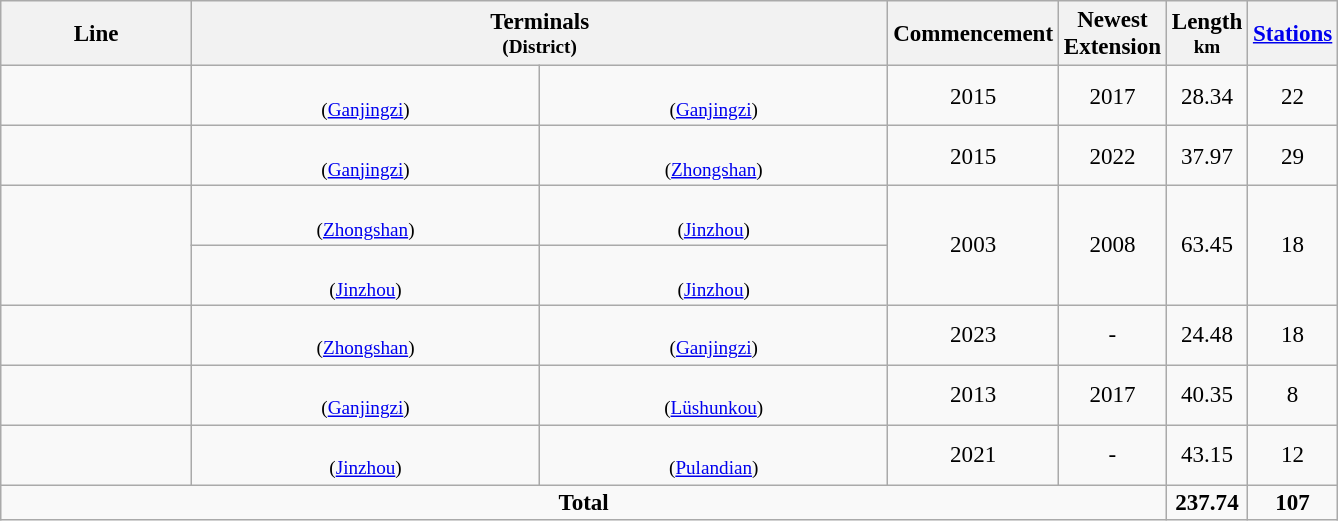<table class="wikitable sortable" style="cell-padding:1.5; font-size:96%; text-align:center;">
<tr>
<th data-sort-type="text"style="width:120px;">Line</th>
<th class="unsortable" colspan="2" style="width:450px; line-height:1.05">Terminals<br><small>(District)</small></th>
<th>Commencement</th>
<th>Newest<br>Extension</th>
<th style="line-height:1.05">Length<br><small>km</small></th>
<th style="line-height:1.05"><a href='#'>Stations</a></th>
</tr>
<tr>
<td style="text-align:center; line-height:1.05"></td>
<td style="text-align:center; width:225px; line-height:1.05"><strong></strong><small><br>(<a href='#'>Ganjingzi</a>)</small></td>
<td style="text-align:center; width:225px; line-height:1.05"><strong></strong><small><br>(<a href='#'>Ganjingzi</a>)</small></td>
<td style="text-align:center; line-height:1.05">2015</td>
<td style="text-align:center; line-height:1.05">2017</td>
<td style="text-align:center; line-height:1.05">28.34</td>
<td style="text-align:center; line-height:1.05">22</td>
</tr>
<tr>
<td style="text-align:center; line-height:1.05"></td>
<td style="text-align:center; width:225px; line-height:1.05"><strong></strong><small><br>(<a href='#'>Ganjingzi</a>)</small></td>
<td style="text-align:center; width:225px; line-height:1.05"><strong></strong><small><br>(<a href='#'>Zhongshan</a>)</small></td>
<td style="text-align:center; line-height:1.05">2015</td>
<td style="text-align:center; line-height:1.05">2022</td>
<td style="text-align:center; line-height:1.05">37.97</td>
<td style="text-align:center; line-height:1.05">29</td>
</tr>
<tr>
<td style="text-align:center; line-height:1.05" rowspan="2"></td>
<td style="text-align:center; width:225px; line-height:1.05"><strong></strong><small><br>(<a href='#'>Zhongshan</a>)</small></td>
<td style="text-align:center; width:225px; line-height:1.05"><strong></strong><small><br>(<a href='#'>Jinzhou</a>)</small></td>
<td style="text-align:center; line-height:1.05" rowspan="2">2003</td>
<td style="text-align:center; line-height:1.05" rowspan="2">2008</td>
<td style="text-align:center; line-height:1.05" rowspan="2">63.45</td>
<td style="text-align:center; line-height:1.05" rowspan="2">18</td>
</tr>
<tr>
<td style="text-align:center; width:225px; line-height:1.05"><strong></strong><small><br>(<a href='#'>Jinzhou</a>)</small></td>
<td style="text-align:center; width:225px; line-height:1.05"><strong></strong><small><br>(<a href='#'>Jinzhou</a>)</small></td>
</tr>
<tr>
<td style="text-align:center; line-height:1.05"></td>
<td style="text-align:center; width:225px; line-height:1.05"><strong></strong><small><br>(<a href='#'>Zhongshan</a>)</small></td>
<td style="text-align:center; width:225px; line-height:1.05"><strong></strong><small><br>(<a href='#'>Ganjingzi</a>)</small></td>
<td style="text-align:center; line-height:1.05">2023</td>
<td style="text-align:center; line-height:1.05">-</td>
<td style="text-align:center; line-height:1.05">24.48</td>
<td style="text-align:center; line-height:1.05">18</td>
</tr>
<tr>
<td style="text-align:center; line-height:1.05"></td>
<td style="text-align:center; width:225px; line-height:1.05"><strong></strong><small><br>(<a href='#'>Ganjingzi</a>)</small></td>
<td style="text-align:center; width:225px; line-height:1.05"><strong></strong><small><br>(<a href='#'>Lüshunkou</a>)</small></td>
<td style="text-align:center; line-height:1.05">2013</td>
<td style="text-align:center; line-height:1.05">2017</td>
<td style="text-align:center; line-height:1.05">40.35</td>
<td style="text-align:center; line-height:1.05">8</td>
</tr>
<tr>
<td style="text-align:center; line-height:1.05"></td>
<td style="text-align:center; width:225px; line-height:1.05"><strong></strong><small><br>(<a href='#'>Jinzhou</a>)</small></td>
<td style="text-align:center; width:225px; line-height:1.05"><strong></strong><small><br>(<a href='#'>Pulandian</a>)</small></td>
<td style="text-align:center; line-height:1.05">2021</td>
<td style="text-align:center; line-height:1.05">-</td>
<td style="text-align:center; line-height:1.05">43.15</td>
<td style="text-align:center; line-height:1.05">12</td>
</tr>
<tr class="sortbottom">
<td style="text-align:center; line-height:1.05" colspan="5"><strong>Total</strong></td>
<td style="text-align:center; line-height:1.05"><strong>237.74</strong></td>
<td style="text-align:center; line-height:1.05"><strong>107</strong></td>
</tr>
</table>
